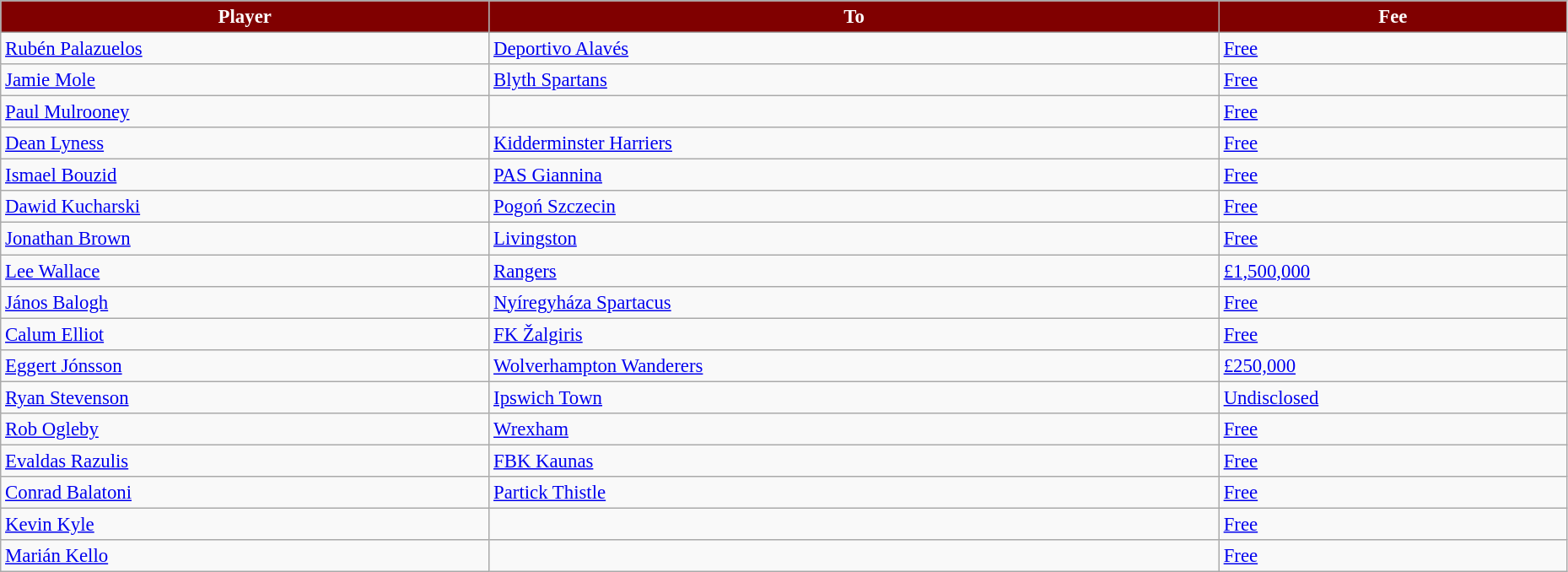<table class="wikitable" style="text-align:left; font-size:95%;width:98%;">
<tr>
<th style="background:maroon; color:white;">Player</th>
<th style="background:maroon; color:white;">To</th>
<th style="background:maroon; color:white;">Fee</th>
</tr>
<tr>
<td> <a href='#'>Rubén Palazuelos</a></td>
<td> <a href='#'>Deportivo Alavés</a></td>
<td><a href='#'>Free</a></td>
</tr>
<tr>
<td> <a href='#'>Jamie Mole</a></td>
<td> <a href='#'>Blyth Spartans</a></td>
<td><a href='#'>Free</a></td>
</tr>
<tr>
<td> <a href='#'>Paul Mulrooney</a></td>
<td></td>
<td><a href='#'>Free</a></td>
</tr>
<tr>
<td> <a href='#'>Dean Lyness</a></td>
<td> <a href='#'>Kidderminster Harriers</a></td>
<td><a href='#'>Free</a></td>
</tr>
<tr>
<td> <a href='#'>Ismael Bouzid</a></td>
<td> <a href='#'>PAS Giannina</a></td>
<td><a href='#'>Free</a></td>
</tr>
<tr>
<td> <a href='#'>Dawid Kucharski</a></td>
<td> <a href='#'>Pogoń Szczecin</a></td>
<td><a href='#'>Free</a></td>
</tr>
<tr>
<td> <a href='#'>Jonathan Brown</a></td>
<td> <a href='#'>Livingston</a></td>
<td><a href='#'>Free</a></td>
</tr>
<tr>
<td> <a href='#'>Lee Wallace</a></td>
<td> <a href='#'>Rangers</a></td>
<td><a href='#'>£1,500,000</a></td>
</tr>
<tr>
<td> <a href='#'>János Balogh</a></td>
<td> <a href='#'>Nyíregyháza Spartacus</a></td>
<td><a href='#'>Free</a></td>
</tr>
<tr>
<td> <a href='#'>Calum Elliot</a></td>
<td> <a href='#'>FK Žalgiris</a></td>
<td><a href='#'>Free</a></td>
</tr>
<tr>
<td> <a href='#'>Eggert Jónsson</a></td>
<td> <a href='#'>Wolverhampton Wanderers</a></td>
<td><a href='#'>£250,000</a></td>
</tr>
<tr>
<td> <a href='#'>Ryan Stevenson</a></td>
<td> <a href='#'>Ipswich Town</a></td>
<td><a href='#'>Undisclosed</a></td>
</tr>
<tr>
<td> <a href='#'>Rob Ogleby</a></td>
<td> <a href='#'>Wrexham</a></td>
<td><a href='#'>Free</a></td>
</tr>
<tr>
<td> <a href='#'>Evaldas Razulis</a></td>
<td> <a href='#'>FBK Kaunas</a></td>
<td><a href='#'>Free</a></td>
</tr>
<tr>
<td> <a href='#'>Conrad Balatoni</a></td>
<td> <a href='#'>Partick Thistle</a></td>
<td><a href='#'>Free</a></td>
</tr>
<tr>
<td> <a href='#'>Kevin Kyle</a></td>
<td></td>
<td><a href='#'>Free</a></td>
</tr>
<tr>
<td> <a href='#'>Marián Kello</a></td>
<td></td>
<td><a href='#'>Free</a></td>
</tr>
</table>
